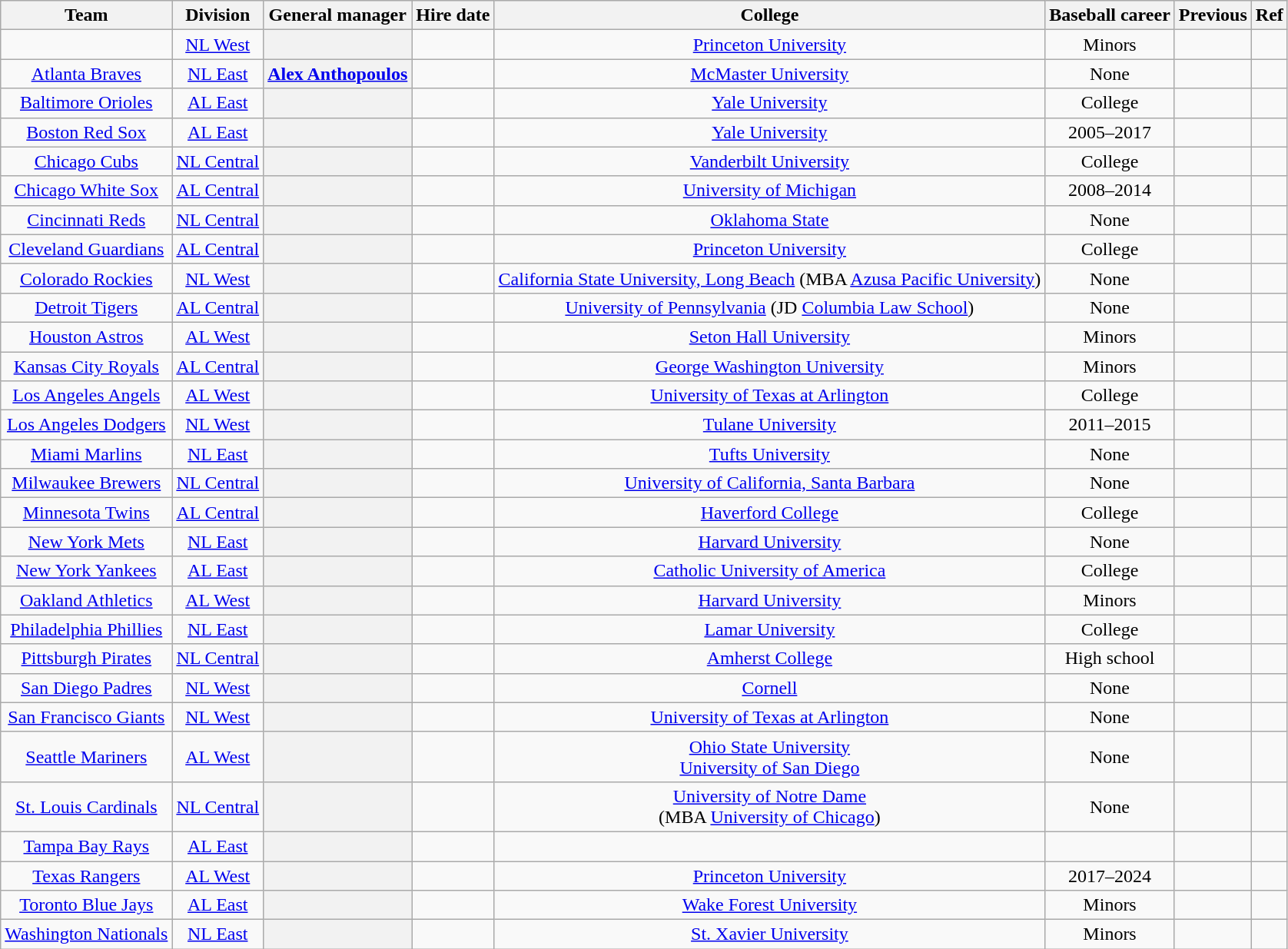<table class="wikitable sortable plainrowheaders" style="text-align:center">
<tr>
<th scope="col">Team</th>
<th scope="col">Division</th>
<th scope="col">General manager</th>
<th scope="col">Hire date</th>
<th scope="col">College</th>
<th scope="col">Baseball career</th>
<th scope="col">Previous</th>
<th scope="col" class=unsortable>Ref</th>
</tr>
<tr>
<td></td>
<td><a href='#'>NL West</a></td>
<th scope="row" style="text-align:center"></th>
<td></td>
<td><a href='#'>Princeton University</a><br></td>
<td>Minors</td>
<td></td>
<td></td>
</tr>
<tr>
<td><a href='#'>Atlanta Braves</a></td>
<td><a href='#'>NL East</a></td>
<th scope="row" style="text-align:center"><a href='#'>Alex Anthopoulos</a></th>
<td></td>
<td><a href='#'>McMaster University</a></td>
<td>None</td>
<td></td>
<td></td>
</tr>
<tr>
<td><a href='#'>Baltimore Orioles</a></td>
<td><a href='#'>AL East</a></td>
<th scope="row" style="text-align:center"></th>
<td></td>
<td><a href='#'>Yale University</a></td>
<td>College</td>
<td></td>
<td></td>
</tr>
<tr>
<td><a href='#'>Boston Red Sox</a></td>
<td><a href='#'>AL East</a></td>
<th scope="row" style="text-align:center"></th>
<td></td>
<td><a href='#'>Yale University</a></td>
<td>2005–2017</td>
<td></td>
<td></td>
</tr>
<tr>
<td><a href='#'>Chicago Cubs</a></td>
<td><a href='#'>NL Central</a></td>
<th scope="row" style="text-align:center"></th>
<td></td>
<td><a href='#'>Vanderbilt University</a></td>
<td>College</td>
<td></td>
<td></td>
</tr>
<tr>
<td><a href='#'>Chicago White Sox</a></td>
<td><a href='#'>AL Central</a></td>
<th scope="row" style="text-align:center"></th>
<td></td>
<td><a href='#'>University of Michigan</a></td>
<td>2008–2014</td>
<td></td>
<td></td>
</tr>
<tr>
<td><a href='#'>Cincinnati Reds</a></td>
<td><a href='#'>NL Central</a></td>
<th scope="row" style="text-align:center"></th>
<td></td>
<td><a href='#'>Oklahoma State</a></td>
<td>None</td>
<td></td>
<td></td>
</tr>
<tr>
<td><a href='#'>Cleveland Guardians</a></td>
<td><a href='#'>AL Central</a></td>
<th scope="row" style="text-align:center"></th>
<td></td>
<td><a href='#'>Princeton University</a></td>
<td>College</td>
<td></td>
<td></td>
</tr>
<tr>
<td><a href='#'>Colorado Rockies</a></td>
<td><a href='#'>NL West</a></td>
<th scope="row" style="text-align:center"></th>
<td></td>
<td><a href='#'>California State University, Long Beach</a> (MBA <a href='#'>Azusa Pacific University</a>)</td>
<td>None</td>
<td></td>
<td></td>
</tr>
<tr>
<td><a href='#'>Detroit Tigers</a></td>
<td><a href='#'>AL Central</a></td>
<th scope="row" style="text-align:center"></th>
<td></td>
<td><a href='#'>University of Pennsylvania</a> (JD <a href='#'>Columbia Law School</a>)</td>
<td>None</td>
<td></td>
<td></td>
</tr>
<tr>
<td><a href='#'>Houston Astros</a></td>
<td><a href='#'>AL West</a></td>
<th scope="row" style="text-align:center"></th>
<td></td>
<td><a href='#'>Seton Hall University</a></td>
<td>Minors</td>
<td></td>
<td></td>
</tr>
<tr>
<td><a href='#'>Kansas City Royals</a></td>
<td><a href='#'>AL Central</a></td>
<th scope="row" style="text-align:center"></th>
<td></td>
<td><a href='#'>George Washington University</a></td>
<td>Minors</td>
<td></td>
<td></td>
</tr>
<tr>
<td><a href='#'>Los Angeles Angels</a></td>
<td><a href='#'>AL West</a></td>
<th scope="row" style="text-align:center"></th>
<td></td>
<td><a href='#'>University of Texas at Arlington</a></td>
<td>College</td>
<td></td>
<td></td>
</tr>
<tr>
<td><a href='#'>Los Angeles Dodgers</a></td>
<td><a href='#'>NL West</a></td>
<th scope="row" style="text-align:center"></th>
<td></td>
<td><a href='#'>Tulane University</a></td>
<td>2011–2015</td>
<td></td>
<td></td>
</tr>
<tr>
<td><a href='#'>Miami Marlins</a></td>
<td><a href='#'>NL East</a></td>
<th scope="row" style="text-align:center"></th>
<td></td>
<td><a href='#'>Tufts University</a></td>
<td>None</td>
<td></td>
<td></td>
</tr>
<tr>
<td><a href='#'>Milwaukee Brewers</a></td>
<td><a href='#'>NL Central</a></td>
<th scope="row" style="text-align:center"></th>
<td></td>
<td><a href='#'>University of California, Santa Barbara</a></td>
<td>None</td>
<td></td>
<td></td>
</tr>
<tr>
<td><a href='#'>Minnesota Twins</a></td>
<td><a href='#'>AL Central</a></td>
<th scope="row" style="text-align:center"></th>
<td></td>
<td><a href='#'>Haverford College</a></td>
<td>College</td>
<td></td>
<td></td>
</tr>
<tr>
<td><a href='#'>New York Mets</a></td>
<td><a href='#'>NL East</a></td>
<th scope="row" style="text-align:center"></th>
<td></td>
<td><a href='#'>Harvard University</a></td>
<td>None</td>
<td></td>
<td></td>
</tr>
<tr>
<td><a href='#'>New York Yankees</a></td>
<td><a href='#'>AL East</a></td>
<th scope="row" style="text-align:center"></th>
<td></td>
<td><a href='#'>Catholic University of America</a></td>
<td>College</td>
<td></td>
<td></td>
</tr>
<tr>
<td><a href='#'>Oakland Athletics</a></td>
<td><a href='#'>AL West</a></td>
<th scope="row" style="text-align:center"></th>
<td></td>
<td><a href='#'>Harvard University</a></td>
<td>Minors</td>
<td></td>
<td></td>
</tr>
<tr>
<td><a href='#'>Philadelphia Phillies</a></td>
<td><a href='#'>NL East</a></td>
<th scope="row" style="text-align:center"></th>
<td></td>
<td><a href='#'>Lamar University</a></td>
<td>College</td>
<td></td>
<td></td>
</tr>
<tr>
<td><a href='#'>Pittsburgh Pirates</a></td>
<td><a href='#'>NL Central</a></td>
<th scope="row" style="text-align:center"></th>
<td></td>
<td><a href='#'>Amherst College</a></td>
<td>High school</td>
<td></td>
<td></td>
</tr>
<tr>
<td><a href='#'>San Diego Padres</a></td>
<td><a href='#'>NL West</a></td>
<th scope="row" style="text-align:center"></th>
<td></td>
<td><a href='#'>Cornell</a></td>
<td>None</td>
<td></td>
<td></td>
</tr>
<tr>
<td><a href='#'>San Francisco Giants</a></td>
<td><a href='#'>NL West</a></td>
<th scope="row" style="text-align:center"></th>
<td></td>
<td><a href='#'>University of Texas at Arlington</a></td>
<td>None</td>
<td></td>
<td></td>
</tr>
<tr>
<td><a href='#'>Seattle Mariners</a></td>
<td><a href='#'>AL West</a></td>
<th scope="row" style="text-align:center"></th>
<td></td>
<td><a href='#'>Ohio State University</a><br><a href='#'>University of San Diego</a></td>
<td>None</td>
<td></td>
<td></td>
</tr>
<tr>
<td><a href='#'>St. Louis Cardinals</a></td>
<td><a href='#'>NL Central</a></td>
<th scope="row" style="text-align:center"></th>
<td></td>
<td><a href='#'>University of Notre Dame</a><br>(MBA <a href='#'>University of Chicago</a>)</td>
<td>None</td>
<td></td>
<td></td>
</tr>
<tr>
<td><a href='#'>Tampa Bay Rays</a></td>
<td><a href='#'>AL East</a></td>
<th scope="row" style="text-align:center"><em></em></th>
<td></td>
<td></td>
<td></td>
<td></td>
<td></td>
</tr>
<tr>
<td><a href='#'>Texas Rangers</a></td>
<td><a href='#'>AL West</a></td>
<th scope="row" style="text-align:center"></th>
<td></td>
<td><a href='#'>Princeton University</a></td>
<td>2017–2024</td>
<td></td>
<td></td>
</tr>
<tr>
<td><a href='#'>Toronto Blue Jays</a></td>
<td><a href='#'>AL East</a></td>
<th scope="row" style="text-align:center"></th>
<td></td>
<td><a href='#'>Wake Forest University</a></td>
<td>Minors</td>
<td></td>
<td></td>
</tr>
<tr>
<td><a href='#'>Washington Nationals</a></td>
<td><a href='#'>NL East</a></td>
<th scope="row" style="text-align:center"></th>
<td></td>
<td><a href='#'>St. Xavier University</a></td>
<td>Minors</td>
<td></td>
<td></td>
</tr>
</table>
